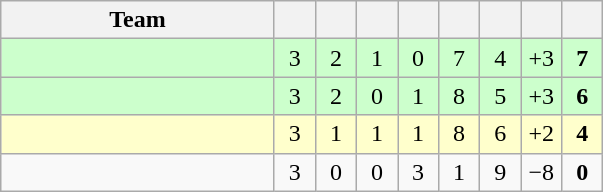<table class="wikitable" style="text-align: center;">
<tr>
<th width="175">Team</th>
<th width="20"></th>
<th width="20"></th>
<th width="20"></th>
<th width="20"></th>
<th width="20"></th>
<th width="20"></th>
<th width="20"></th>
<th width="20"></th>
</tr>
<tr bgcolor=#ccffcc>
<td align=left></td>
<td>3</td>
<td>2</td>
<td>1</td>
<td>0</td>
<td>7</td>
<td>4</td>
<td>+3</td>
<td><strong>7</strong></td>
</tr>
<tr bgcolor=#ccffcc>
<td align=left></td>
<td>3</td>
<td>2</td>
<td>0</td>
<td>1</td>
<td>8</td>
<td>5</td>
<td>+3</td>
<td><strong>6</strong></td>
</tr>
<tr bgcolor=#ffffcc>
<td align=left></td>
<td>3</td>
<td>1</td>
<td>1</td>
<td>1</td>
<td>8</td>
<td>6</td>
<td>+2</td>
<td><strong>4</strong></td>
</tr>
<tr>
<td align=left></td>
<td>3</td>
<td>0</td>
<td>0</td>
<td>3</td>
<td>1</td>
<td>9</td>
<td>−8</td>
<td><strong>0</strong></td>
</tr>
</table>
